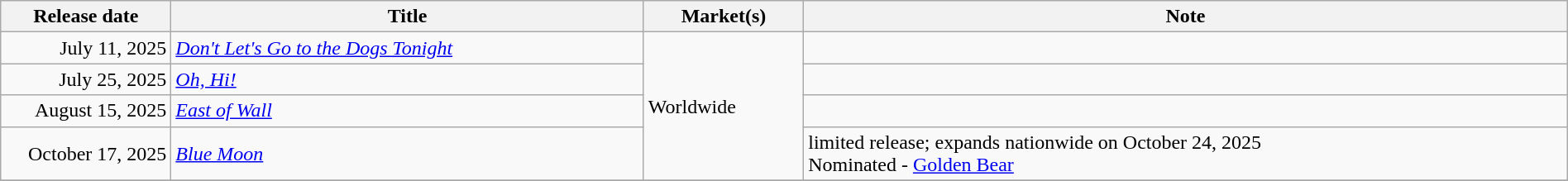<table class="wikitable sortable" width=100%>
<tr>
<th scope="col" style="width:130px;">Release date</th>
<th>Title</th>
<th>Market(s)</th>
<th>Note</th>
</tr>
<tr>
<td align="right">July 11, 2025</td>
<td><em><a href='#'>Don't Let's Go to the Dogs Tonight</a></em></td>
<td rowspan="4">Worldwide</td>
<td></td>
</tr>
<tr>
<td align="right">July 25, 2025</td>
<td><em><a href='#'>Oh, Hi!</a></em></td>
<td></td>
</tr>
<tr>
<td align="right">August 15, 2025</td>
<td><em><a href='#'>East of Wall</a></em></td>
<td></td>
</tr>
<tr>
<td align="right">October 17, 2025</td>
<td><em><a href='#'>Blue Moon</a></em></td>
<td>limited release; expands nationwide on October 24, 2025<br>Nominated - <a href='#'>Golden Bear</a></td>
</tr>
<tr>
</tr>
</table>
